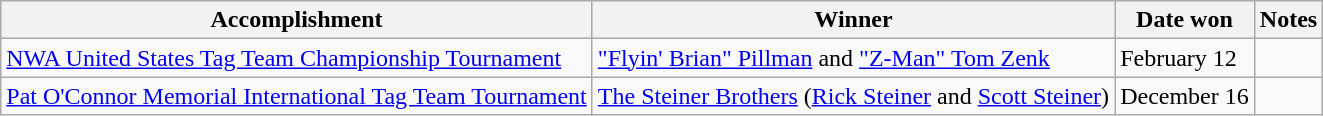<table class="wikitable">
<tr>
<th>Accomplishment</th>
<th>Winner</th>
<th>Date won</th>
<th>Notes</th>
</tr>
<tr>
<td><a href='#'>NWA United States Tag Team Championship Tournament</a></td>
<td><a href='#'>"Flyin' Brian" Pillman</a> and <a href='#'>"Z-Man" Tom Zenk</a></td>
<td>February 12</td>
<td></td>
</tr>
<tr>
<td><a href='#'>Pat O'Connor Memorial International Tag Team Tournament</a></td>
<td><a href='#'>The Steiner Brothers</a> (<a href='#'>Rick Steiner</a> and <a href='#'>Scott Steiner</a>)</td>
<td>December 16</td>
<td></td>
</tr>
</table>
